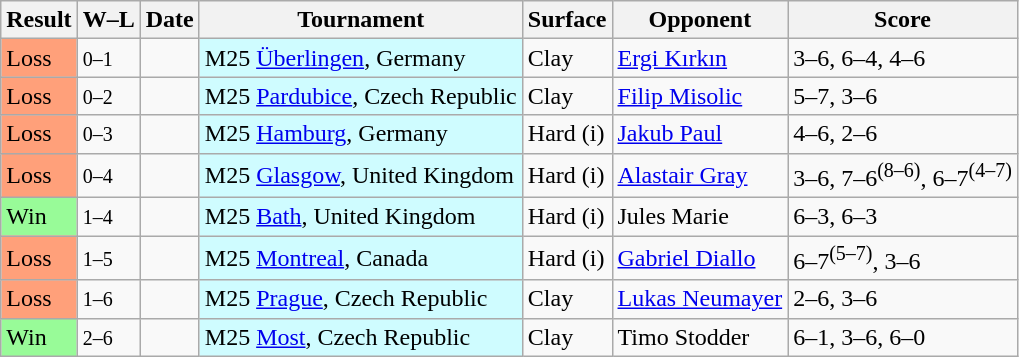<table class="sortable wikitable nowrap">
<tr>
<th>Result</th>
<th class="unsortable">W–L</th>
<th>Date</th>
<th>Tournament</th>
<th>Surface</th>
<th>Opponent</th>
<th class="unsortable">Score</th>
</tr>
<tr>
<td bgcolor=FFA07A>Loss</td>
<td><small>0–1</small></td>
<td></td>
<td style="background:#cffcff;">M25 <a href='#'>Überlingen</a>, Germany</td>
<td>Clay</td>
<td> <a href='#'>Ergi Kırkın</a></td>
<td>3–6, 6–4, 4–6</td>
</tr>
<tr>
<td bgcolor=FFA07A>Loss</td>
<td><small>0–2</small></td>
<td></td>
<td style="background:#cffcff;">M25 <a href='#'>Pardubice</a>, Czech Republic</td>
<td>Clay</td>
<td> <a href='#'>Filip Misolic</a></td>
<td>5–7, 3–6</td>
</tr>
<tr>
<td bgcolor=FFA07A>Loss</td>
<td><small>0–3</small></td>
<td></td>
<td style="background:#cffcff;">M25 <a href='#'>Hamburg</a>, Germany</td>
<td>Hard (i)</td>
<td> <a href='#'>Jakub Paul</a></td>
<td>4–6, 2–6</td>
</tr>
<tr>
<td bgcolor=FFA07A>Loss</td>
<td><small>0–4</small></td>
<td></td>
<td style="background:#cffcff;">M25 <a href='#'>Glasgow</a>, United Kingdom</td>
<td>Hard (i)</td>
<td> <a href='#'>Alastair Gray</a></td>
<td>3–6, 7–6<sup>(8–6)</sup>, 6–7<sup>(4–7)</sup></td>
</tr>
<tr>
<td bgcolor=98FB98>Win</td>
<td><small>1–4</small></td>
<td></td>
<td style="background:#cffcff;">M25 <a href='#'>Bath</a>, United Kingdom</td>
<td>Hard (i)</td>
<td> Jules Marie</td>
<td>6–3, 6–3</td>
</tr>
<tr>
<td bgcolor=FFA07A>Loss</td>
<td><small>1–5</small></td>
<td></td>
<td style="background:#cffcff;">M25 <a href='#'>Montreal</a>, Canada</td>
<td>Hard (i)</td>
<td> <a href='#'>Gabriel Diallo</a></td>
<td>6–7<sup>(5–7)</sup>, 3–6</td>
</tr>
<tr>
<td bgcolor=FFA07A>Loss</td>
<td><small>1–6</small></td>
<td></td>
<td style="background:#cffcff;">M25 <a href='#'>Prague</a>, Czech Republic</td>
<td>Clay</td>
<td> <a href='#'>Lukas Neumayer</a></td>
<td>2–6, 3–6</td>
</tr>
<tr>
<td bgcolor=98FB98>Win</td>
<td><small>2–6</small></td>
<td></td>
<td style="background:#cffcff;">M25 <a href='#'>Most</a>, Czech Republic</td>
<td>Clay</td>
<td> Timo Stodder</td>
<td>6–1, 3–6, 6–0</td>
</tr>
</table>
